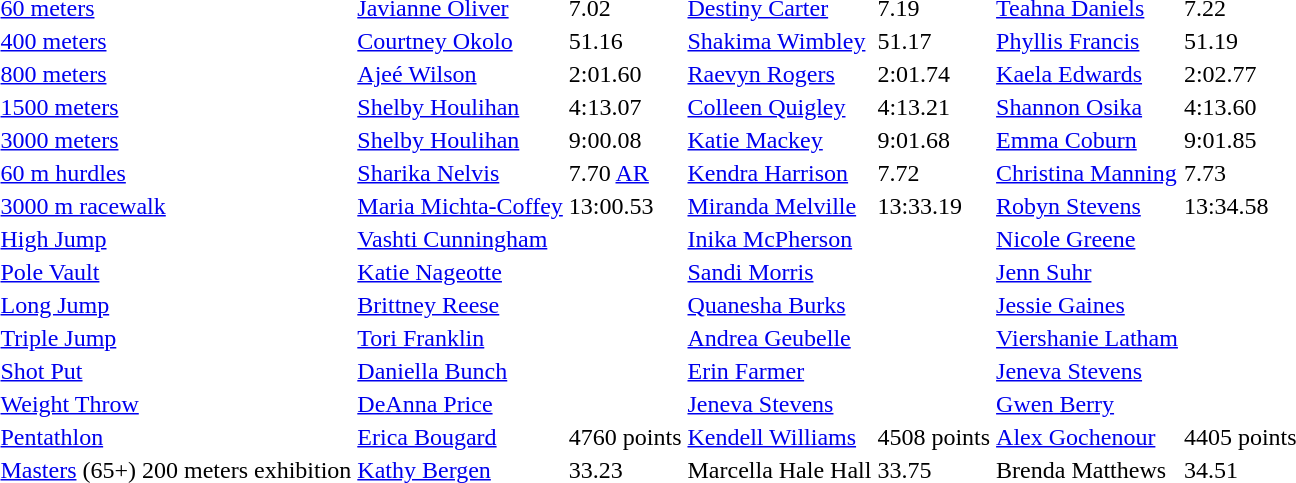<table>
<tr>
<td><a href='#'>60 meters</a></td>
<td><a href='#'>Javianne Oliver</a></td>
<td>7.02</td>
<td><a href='#'>Destiny Carter</a></td>
<td>7.19</td>
<td><a href='#'>Teahna Daniels</a></td>
<td>7.22</td>
</tr>
<tr>
<td><a href='#'>400 meters</a></td>
<td><a href='#'>Courtney Okolo</a></td>
<td>51.16</td>
<td><a href='#'>Shakima Wimbley</a></td>
<td>51.17</td>
<td><a href='#'>Phyllis Francis</a></td>
<td>51.19</td>
</tr>
<tr>
<td><a href='#'>800 meters</a></td>
<td><a href='#'>Ajeé Wilson</a></td>
<td>2:01.60</td>
<td><a href='#'>Raevyn Rogers</a></td>
<td>2:01.74</td>
<td><a href='#'>Kaela Edwards</a></td>
<td>2:02.77</td>
</tr>
<tr>
<td><a href='#'>1500 meters</a></td>
<td><a href='#'>Shelby Houlihan</a></td>
<td>4:13.07</td>
<td><a href='#'>Colleen Quigley</a></td>
<td>4:13.21</td>
<td><a href='#'>Shannon Osika</a></td>
<td>4:13.60</td>
</tr>
<tr>
<td><a href='#'>3000 meters</a></td>
<td><a href='#'>Shelby Houlihan</a></td>
<td>9:00.08</td>
<td><a href='#'>Katie Mackey</a></td>
<td>9:01.68</td>
<td><a href='#'>Emma Coburn</a></td>
<td>9:01.85</td>
</tr>
<tr>
<td><a href='#'>60 m hurdles</a></td>
<td><a href='#'>Sharika Nelvis</a></td>
<td>7.70 <a href='#'>AR</a></td>
<td><a href='#'>Kendra Harrison</a></td>
<td>7.72</td>
<td><a href='#'>Christina Manning</a></td>
<td>7.73</td>
</tr>
<tr>
<td><a href='#'>3000 m racewalk</a></td>
<td><a href='#'>Maria Michta-Coffey</a></td>
<td>13:00.53</td>
<td><a href='#'>Miranda Melville</a></td>
<td>13:33.19</td>
<td><a href='#'>Robyn Stevens</a></td>
<td>13:34.58</td>
</tr>
<tr>
<td><a href='#'>High Jump</a></td>
<td><a href='#'>Vashti Cunningham</a></td>
<td></td>
<td><a href='#'>Inika McPherson</a></td>
<td></td>
<td><a href='#'>Nicole Greene</a></td>
<td></td>
</tr>
<tr>
<td><a href='#'>Pole Vault</a></td>
<td><a href='#'>Katie Nageotte</a></td>
<td></td>
<td><a href='#'>Sandi Morris</a></td>
<td></td>
<td><a href='#'>Jenn Suhr</a></td>
<td></td>
</tr>
<tr>
<td><a href='#'>Long Jump</a></td>
<td><a href='#'>Brittney Reese</a></td>
<td></td>
<td><a href='#'>Quanesha Burks</a></td>
<td></td>
<td><a href='#'>Jessie Gaines</a></td>
<td></td>
</tr>
<tr>
<td><a href='#'>Triple Jump</a></td>
<td><a href='#'>Tori Franklin</a></td>
<td></td>
<td><a href='#'>Andrea Geubelle</a></td>
<td></td>
<td><a href='#'>Viershanie Latham</a></td>
<td></td>
</tr>
<tr>
<td><a href='#'>Shot Put</a></td>
<td><a href='#'>Daniella Bunch</a></td>
<td></td>
<td><a href='#'>Erin Farmer</a></td>
<td></td>
<td><a href='#'>Jeneva Stevens</a></td>
<td></td>
</tr>
<tr>
<td><a href='#'>Weight Throw</a></td>
<td><a href='#'>DeAnna Price</a></td>
<td></td>
<td><a href='#'>Jeneva Stevens</a></td>
<td></td>
<td><a href='#'>Gwen Berry</a></td>
<td></td>
</tr>
<tr>
<td><a href='#'>Pentathlon</a></td>
<td><a href='#'>Erica Bougard</a></td>
<td>4760 points</td>
<td><a href='#'>Kendell Williams</a></td>
<td>4508 points</td>
<td><a href='#'>Alex Gochenour</a></td>
<td>4405 points</td>
</tr>
<tr>
<td><a href='#'>Masters</a> (65+) 200 meters exhibition</td>
<td><a href='#'>Kathy Bergen</a></td>
<td>33.23</td>
<td>Marcella Hale Hall</td>
<td>33.75</td>
<td>Brenda Matthews</td>
<td>34.51</td>
</tr>
</table>
